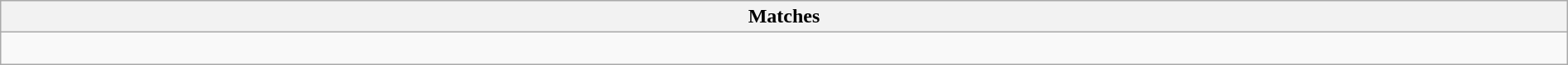<table class="wikitable collapsible collapsed" style="width:100%;">
<tr>
<th>Matches</th>
</tr>
<tr>
<td><br></td>
</tr>
</table>
